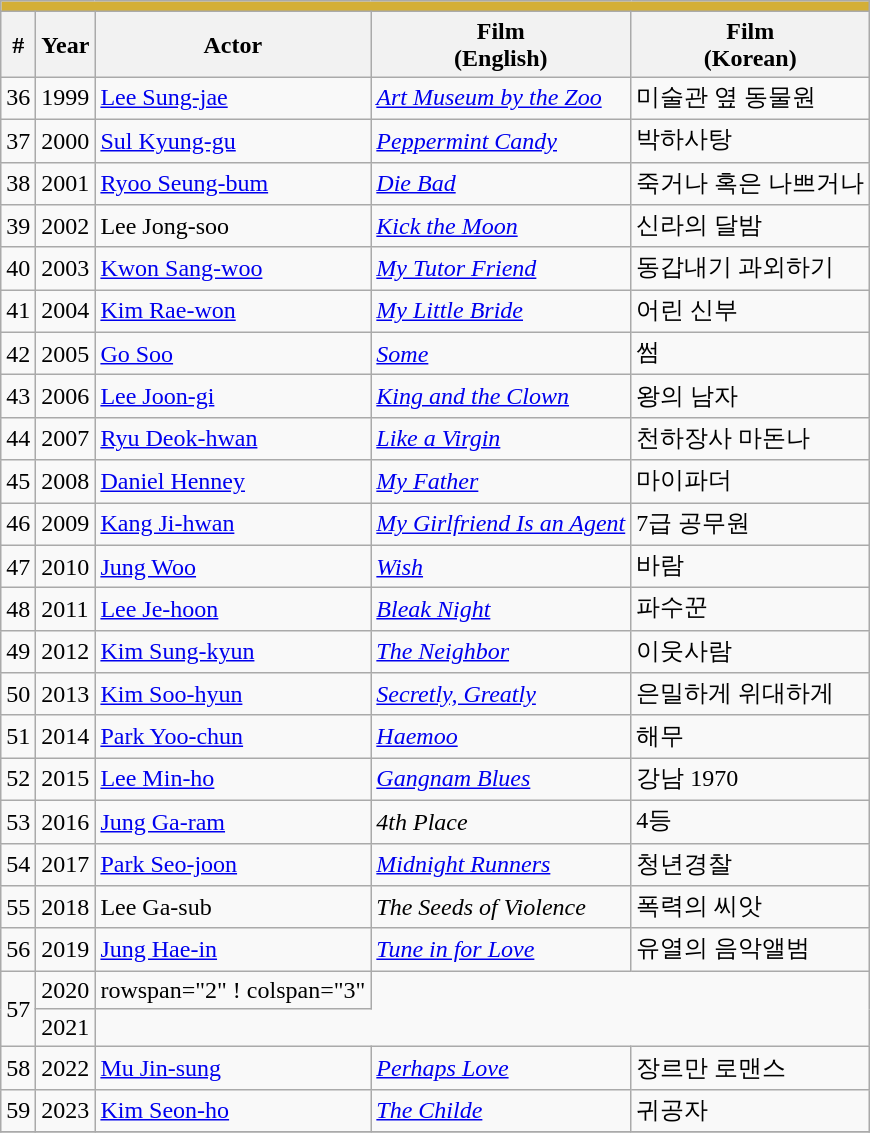<table class="wikitable collapsible collapsed">
<tr>
<th colspan="5" style="background: #D4AF37;"></th>
</tr>
<tr>
<th>#</th>
<th>Year</th>
<th>Actor</th>
<th>Film<br>(English)</th>
<th>Film<br>(Korean)</th>
</tr>
<tr>
<td>36</td>
<td>1999</td>
<td><a href='#'>Lee Sung-jae</a></td>
<td><em><a href='#'>Art Museum by the Zoo</a></em></td>
<td>미술관 옆 동물원</td>
</tr>
<tr>
<td>37</td>
<td>2000</td>
<td><a href='#'>Sul Kyung-gu</a></td>
<td><em><a href='#'>Peppermint Candy</a></em></td>
<td>박하사탕</td>
</tr>
<tr>
<td>38</td>
<td>2001</td>
<td><a href='#'>Ryoo Seung-bum</a></td>
<td><em><a href='#'>Die Bad</a></em></td>
<td>죽거나 혹은 나쁘거나</td>
</tr>
<tr>
<td>39</td>
<td>2002</td>
<td>Lee Jong-soo</td>
<td><em><a href='#'>Kick the Moon</a></em></td>
<td>신라의 달밤</td>
</tr>
<tr>
<td>40</td>
<td>2003</td>
<td><a href='#'>Kwon Sang-woo</a></td>
<td><em><a href='#'>My Tutor Friend</a></em></td>
<td>동갑내기 과외하기</td>
</tr>
<tr>
<td>41</td>
<td>2004</td>
<td><a href='#'>Kim Rae-won</a></td>
<td><em><a href='#'>My Little Bride</a></em></td>
<td>어린 신부</td>
</tr>
<tr>
<td>42</td>
<td>2005</td>
<td><a href='#'>Go Soo</a></td>
<td><em><a href='#'>Some</a></em></td>
<td>썸</td>
</tr>
<tr>
<td>43</td>
<td>2006</td>
<td><a href='#'>Lee Joon-gi</a></td>
<td><em><a href='#'>King and the Clown</a></em></td>
<td>왕의 남자</td>
</tr>
<tr>
<td>44</td>
<td>2007</td>
<td><a href='#'>Ryu Deok-hwan</a></td>
<td><em><a href='#'>Like a Virgin</a></em></td>
<td>천하장사 마돈나</td>
</tr>
<tr>
<td>45</td>
<td>2008</td>
<td><a href='#'>Daniel Henney</a></td>
<td><em><a href='#'>My Father</a></em></td>
<td>마이파더</td>
</tr>
<tr>
<td>46</td>
<td>2009</td>
<td><a href='#'>Kang Ji-hwan</a></td>
<td><em><a href='#'>My Girlfriend Is an Agent</a></em></td>
<td>7급 공무원</td>
</tr>
<tr>
<td>47</td>
<td>2010</td>
<td><a href='#'>Jung Woo</a></td>
<td><em><a href='#'>Wish</a></em></td>
<td>바람</td>
</tr>
<tr>
<td>48</td>
<td>2011</td>
<td><a href='#'>Lee Je-hoon</a></td>
<td><em><a href='#'>Bleak Night</a></em></td>
<td>파수꾼</td>
</tr>
<tr>
<td>49</td>
<td>2012</td>
<td><a href='#'>Kim Sung-kyun</a></td>
<td><em><a href='#'>The Neighbor</a></em></td>
<td>이웃사람</td>
</tr>
<tr>
<td>50</td>
<td>2013</td>
<td><a href='#'>Kim Soo-hyun</a></td>
<td><em><a href='#'>Secretly, Greatly</a></em></td>
<td>은밀하게 위대하게</td>
</tr>
<tr>
<td>51</td>
<td>2014</td>
<td><a href='#'>Park Yoo-chun</a></td>
<td><em><a href='#'>Haemoo</a></em></td>
<td>해무</td>
</tr>
<tr>
<td>52</td>
<td>2015</td>
<td><a href='#'>Lee Min-ho</a></td>
<td><em><a href='#'>Gangnam Blues</a></em></td>
<td>강남 1970</td>
</tr>
<tr>
<td>53</td>
<td>2016</td>
<td><a href='#'>Jung Ga-ram</a></td>
<td><em>4th Place</em></td>
<td>4등</td>
</tr>
<tr>
<td>54</td>
<td>2017</td>
<td><a href='#'>Park Seo-joon</a></td>
<td><em><a href='#'>Midnight Runners</a></em></td>
<td>청년경찰</td>
</tr>
<tr>
<td>55</td>
<td>2018</td>
<td>Lee Ga-sub</td>
<td><em>The Seeds of Violence</em></td>
<td>폭력의 씨앗</td>
</tr>
<tr>
<td>56</td>
<td>2019</td>
<td><a href='#'>Jung Hae-in</a></td>
<td><em><a href='#'>Tune in for Love</a></em></td>
<td>유열의 음악앨범</td>
</tr>
<tr>
<td rowspan="2">57</td>
<td>2020</td>
<td>rowspan="2" ! colspan="3" </td>
</tr>
<tr>
<td>2021</td>
</tr>
<tr>
<td>58</td>
<td>2022</td>
<td><a href='#'>Mu Jin-sung</a></td>
<td><em><a href='#'>Perhaps Love</a></em></td>
<td>장르만 로맨스</td>
</tr>
<tr>
<td>59</td>
<td>2023</td>
<td><a href='#'>Kim Seon-ho</a></td>
<td><em><a href='#'>The Childe</a></em></td>
<td>귀공자</td>
</tr>
<tr>
</tr>
</table>
